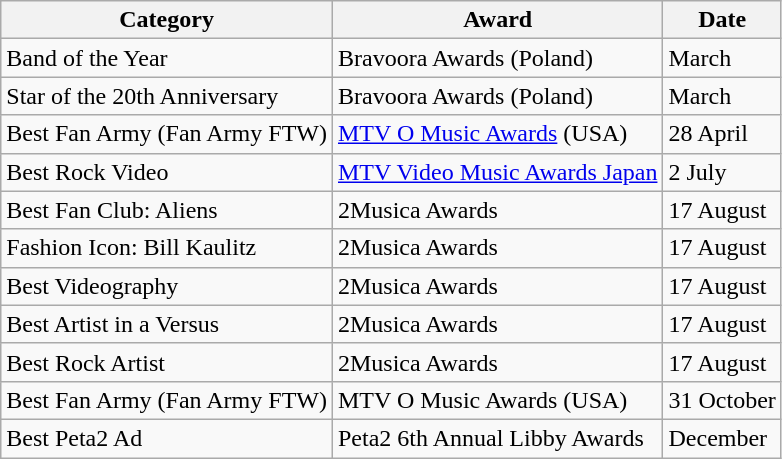<table class="wikitable">
<tr>
<th>Category</th>
<th>Award</th>
<th>Date</th>
</tr>
<tr>
<td>Band of the Year</td>
<td>Bravoora Awards (Poland)</td>
<td>March</td>
</tr>
<tr>
<td>Star of the 20th Anniversary</td>
<td Bravoora Awards (Poland)>Bravoora Awards (Poland)</td>
<td>March</td>
</tr>
<tr>
<td>Best Fan Army (Fan Army FTW)</td>
<td><a href='#'>MTV O Music Awards</a> (USA)</td>
<td>28 April</td>
</tr>
<tr>
<td>Best Rock Video</td>
<td><a href='#'>MTV Video Music Awards Japan</a></td>
<td>2 July</td>
</tr>
<tr>
<td>Best Fan Club: Aliens</td>
<td>2Musica Awards</td>
<td>17 August</td>
</tr>
<tr>
<td>Fashion Icon: Bill Kaulitz</td>
<td>2Musica Awards</td>
<td>17 August</td>
</tr>
<tr>
<td>Best Videography</td>
<td>2Musica Awards</td>
<td>17 August</td>
</tr>
<tr>
<td>Best Artist in a Versus</td>
<td>2Musica Awards</td>
<td>17 August</td>
</tr>
<tr>
<td>Best Rock Artist</td>
<td>2Musica Awards</td>
<td>17 August</td>
</tr>
<tr>
<td>Best Fan Army (Fan Army FTW)</td>
<td>MTV O Music Awards (USA)</td>
<td>31 October</td>
</tr>
<tr>
<td>Best Peta2 Ad</td>
<td>Peta2 6th Annual Libby Awards</td>
<td>December</td>
</tr>
</table>
